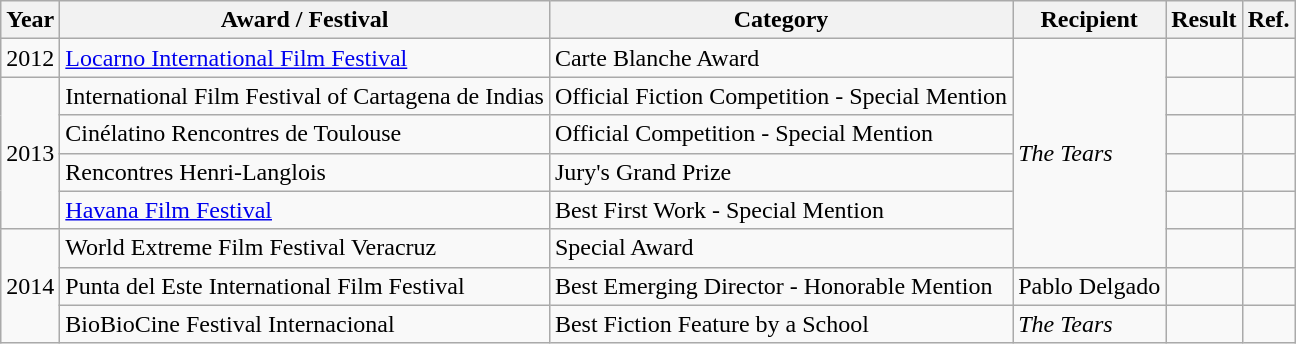<table class="wikitable">
<tr>
<th>Year</th>
<th>Award / Festival</th>
<th>Category</th>
<th>Recipient</th>
<th>Result</th>
<th>Ref.</th>
</tr>
<tr>
<td>2012</td>
<td><a href='#'>Locarno International Film Festival</a></td>
<td>Carte Blanche Award</td>
<td rowspan="6"><em>The Tears</em></td>
<td></td>
<td></td>
</tr>
<tr>
<td rowspan="4">2013</td>
<td>International Film Festival of Cartagena de Indias</td>
<td>Official Fiction Competition - Special Mention</td>
<td></td>
<td></td>
</tr>
<tr>
<td>Cinélatino Rencontres de Toulouse</td>
<td>Official Competition - Special Mention</td>
<td></td>
<td></td>
</tr>
<tr>
<td>Rencontres Henri-Langlois</td>
<td>Jury's Grand Prize</td>
<td></td>
<td></td>
</tr>
<tr>
<td><a href='#'>Havana Film Festival</a></td>
<td>Best First Work - Special Mention</td>
<td></td>
<td></td>
</tr>
<tr>
<td rowspan="3">2014</td>
<td>World Extreme Film Festival Veracruz</td>
<td>Special Award</td>
<td></td>
<td></td>
</tr>
<tr>
<td>Punta del Este International Film Festival</td>
<td>Best Emerging Director - Honorable Mention</td>
<td>Pablo Delgado</td>
<td></td>
<td></td>
</tr>
<tr>
<td>BioBioCine Festival Internacional</td>
<td>Best Fiction Feature by a School</td>
<td><em>The Tears</em></td>
<td></td>
<td></td>
</tr>
</table>
